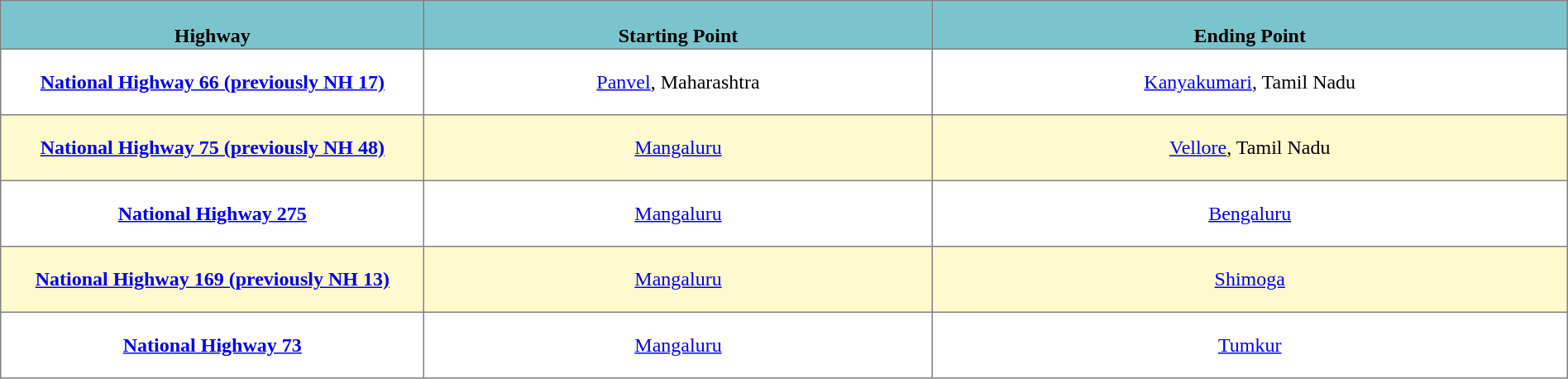<table border=1 align=center style="border-collapse:collapse">
<tr>
<th style="background:#7AC5CD; width:10%"><br>Highway</th>
<th style="background:#7AC5CD; width:12%;"><br>Starting Point</th>
<th style="background:#7AC5CD; width:15%;"><br>Ending Point</th>
</tr>
<tr>
<td align="center" style="height:50px"><strong><a href='#'>National Highway 66 (previously NH 17)</a></strong></td>
<td align="center" style="height:50px"><a href='#'>Panvel</a>, Maharashtra</td>
<td align="center" style="height:50px"><a href='#'>Kanyakumari</a>, Tamil Nadu</td>
</tr>
<tr>
<td align="center" style="background:lemonchiffon;height:50px"><strong><a href='#'>National Highway 75 (previously NH 48)</a></strong></td>
<td align="center" style="background:lemonchiffon;height:50px"><a href='#'>Mangaluru</a></td>
<td align="center" style="background:lemonchiffon;height:50px"><a href='#'>Vellore</a>, Tamil Nadu</td>
</tr>
<tr>
<td align="center" style="height:50px"><strong><a href='#'>National Highway 275</a></strong></td>
<td align="center" style="height:50px"><a href='#'>Mangaluru</a></td>
<td align="center" style="height:50px"><a href='#'>Bengaluru</a></td>
</tr>
<tr>
<td align="center" style="background:lemonchiffon;height:50px"><strong><a href='#'>National Highway 169 (previously NH 13)</a></strong></td>
<td align="center" style="background:lemonchiffon;height:50px"><a href='#'>Mangaluru</a></td>
<td align="center" style="background:lemonchiffon;height:50px"><a href='#'>Shimoga</a></td>
</tr>
<tr>
<td align="center" style="height:50px"><strong><a href='#'>National Highway 73</a></strong></td>
<td align="center" style="height:50px"><a href='#'>Mangaluru</a></td>
<td align="center" style="height:50px"><a href='#'>Tumkur</a></td>
</tr>
</table>
